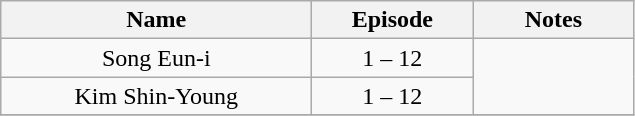<table class=wikitable style=text-align:center>
<tr>
<th style=width:200px>Name</th>
<th style=width:100px>Episode</th>
<th style=width:100px>Notes</th>
</tr>
<tr>
<td>Song Eun-i</td>
<td>1 – 12</td>
<td rowspan=2></td>
</tr>
<tr>
<td>Kim Shin-Young</td>
<td>1 – 12</td>
</tr>
<tr>
</tr>
</table>
